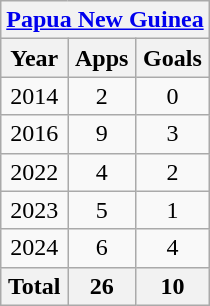<table class="wikitable" style="text-align:center">
<tr>
<th colspan=3><a href='#'>Papua New Guinea</a></th>
</tr>
<tr>
<th>Year</th>
<th>Apps</th>
<th>Goals</th>
</tr>
<tr>
<td>2014</td>
<td>2</td>
<td>0</td>
</tr>
<tr>
<td>2016</td>
<td>9</td>
<td>3</td>
</tr>
<tr>
<td>2022</td>
<td>4</td>
<td>2</td>
</tr>
<tr>
<td>2023</td>
<td>5</td>
<td>1</td>
</tr>
<tr>
<td>2024</td>
<td>6</td>
<td>4</td>
</tr>
<tr>
<th>Total</th>
<th>26</th>
<th>10</th>
</tr>
</table>
